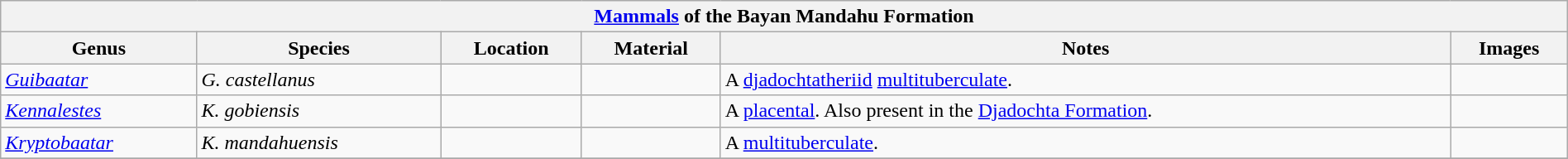<table class="wikitable" align="center" width="100%">
<tr>
<th colspan="7" align="center"><strong><a href='#'>Mammals</a> of the Bayan Mandahu Formation</strong></th>
</tr>
<tr>
<th>Genus</th>
<th>Species</th>
<th>Location</th>
<th>Material</th>
<th>Notes</th>
<th>Images</th>
</tr>
<tr>
<td><em><a href='#'>Guibaatar</a></em></td>
<td><em>G. castellanus</em></td>
<td></td>
<td></td>
<td>A <a href='#'>djadochtatheriid</a> <a href='#'>multituberculate</a>.</td>
<td></td>
</tr>
<tr>
<td><em><a href='#'>Kennalestes</a></em></td>
<td><em>K. gobiensis</em></td>
<td></td>
<td></td>
<td>A <a href='#'>placental</a>. Also present in the <a href='#'>Djadochta Formation</a>.</td>
<td></td>
</tr>
<tr>
<td><em><a href='#'>Kryptobaatar</a></em></td>
<td><em>K. mandahuensis</em></td>
<td></td>
<td></td>
<td>A <a href='#'>multituberculate</a>.</td>
<td></td>
</tr>
<tr>
</tr>
</table>
